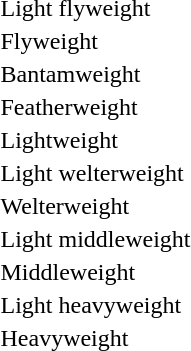<table>
<tr valign="top">
<td>Light flyweight<br></td>
<td></td>
<td></td>
<td><br> </td>
</tr>
<tr valign="top">
<td>Flyweight<br></td>
<td></td>
<td></td>
<td><br></td>
</tr>
<tr valign="top">
<td>Bantamweight<br></td>
<td></td>
<td></td>
<td><br></td>
</tr>
<tr valign="top">
<td>Featherweight<br></td>
<td></td>
<td></td>
<td><br></td>
</tr>
<tr valign="top">
<td>Lightweight<br></td>
<td></td>
<td></td>
<td><br></td>
</tr>
<tr valign="top">
<td>Light welterweight<br></td>
<td></td>
<td></td>
<td><br></td>
</tr>
<tr valign="top">
<td>Welterweight<br></td>
<td></td>
<td></td>
<td><br></td>
</tr>
<tr valign="top">
<td>Light middleweight<br></td>
<td></td>
<td></td>
<td><br></td>
</tr>
<tr valign="top">
<td>Middleweight<br></td>
<td></td>
<td></td>
<td><br></td>
</tr>
<tr valign="top">
<td>Light heavyweight<br></td>
<td></td>
<td></td>
<td><br></td>
</tr>
<tr valign="top">
<td>Heavyweight<br></td>
<td></td>
<td></td>
<td><br></td>
</tr>
</table>
